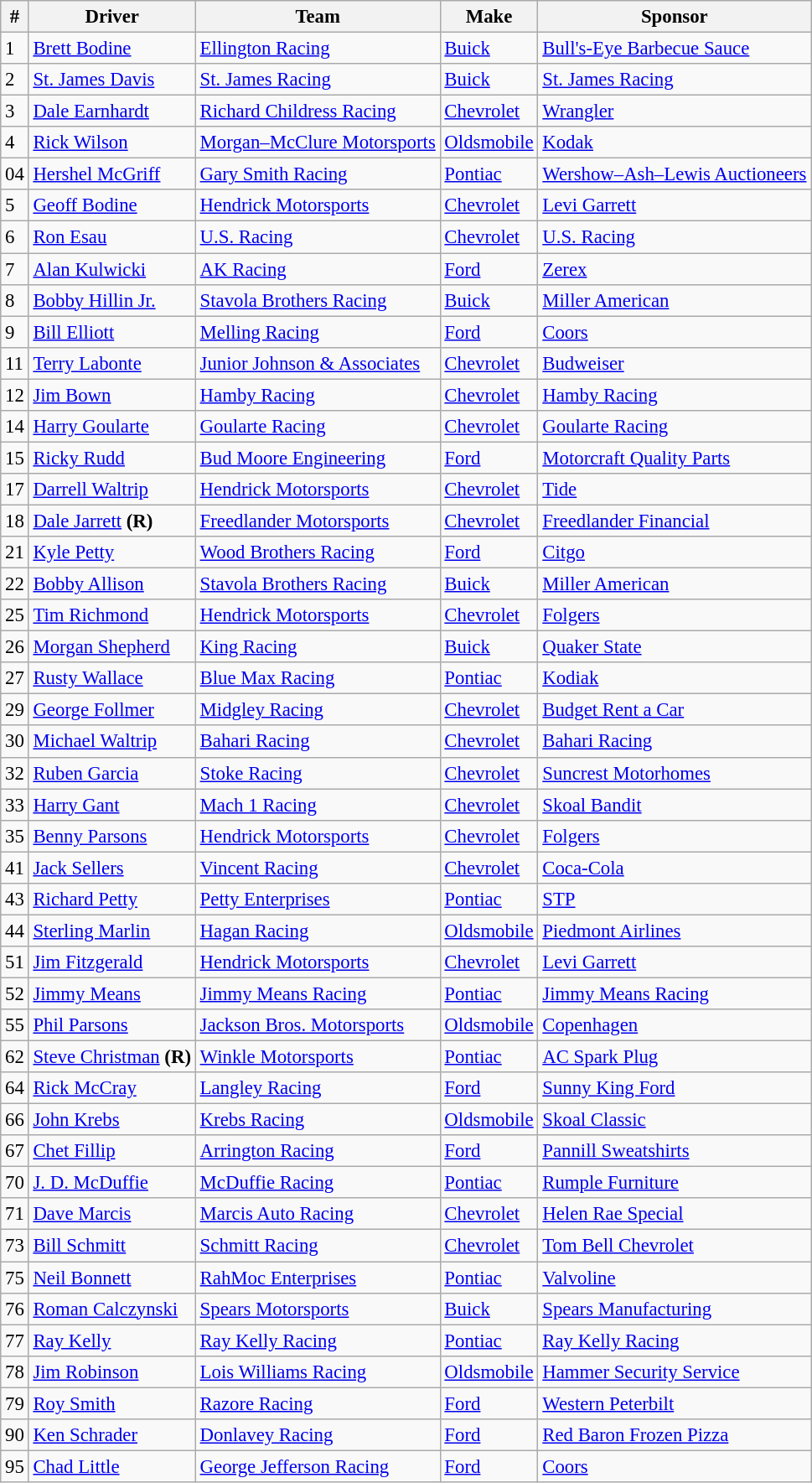<table class="wikitable" style="font-size:95%">
<tr>
<th>#</th>
<th>Driver</th>
<th>Team</th>
<th>Make</th>
<th>Sponsor</th>
</tr>
<tr>
<td>1</td>
<td><a href='#'>Brett Bodine</a></td>
<td><a href='#'>Ellington Racing</a></td>
<td><a href='#'>Buick</a></td>
<td><a href='#'>Bull's-Eye Barbecue Sauce</a></td>
</tr>
<tr>
<td>2</td>
<td><a href='#'>St. James Davis</a></td>
<td><a href='#'>St. James Racing</a></td>
<td><a href='#'>Buick</a></td>
<td><a href='#'>St. James Racing</a></td>
</tr>
<tr>
<td>3</td>
<td><a href='#'>Dale Earnhardt</a></td>
<td><a href='#'>Richard Childress Racing</a></td>
<td><a href='#'>Chevrolet</a></td>
<td><a href='#'>Wrangler</a></td>
</tr>
<tr>
<td>4</td>
<td><a href='#'>Rick Wilson</a></td>
<td><a href='#'>Morgan–McClure Motorsports</a></td>
<td><a href='#'>Oldsmobile</a></td>
<td><a href='#'>Kodak</a></td>
</tr>
<tr>
<td>04</td>
<td><a href='#'>Hershel McGriff</a></td>
<td><a href='#'>Gary Smith Racing</a></td>
<td><a href='#'>Pontiac</a></td>
<td><a href='#'>Wershow–Ash–Lewis Auctioneers</a></td>
</tr>
<tr>
<td>5</td>
<td><a href='#'>Geoff Bodine</a></td>
<td><a href='#'>Hendrick Motorsports</a></td>
<td><a href='#'>Chevrolet</a></td>
<td><a href='#'>Levi Garrett</a></td>
</tr>
<tr>
<td>6</td>
<td><a href='#'>Ron Esau</a></td>
<td><a href='#'>U.S. Racing</a></td>
<td><a href='#'>Chevrolet</a></td>
<td><a href='#'>U.S. Racing</a></td>
</tr>
<tr>
<td>7</td>
<td><a href='#'>Alan Kulwicki</a></td>
<td><a href='#'>AK Racing</a></td>
<td><a href='#'>Ford</a></td>
<td><a href='#'>Zerex</a></td>
</tr>
<tr>
<td>8</td>
<td><a href='#'>Bobby Hillin Jr.</a></td>
<td><a href='#'>Stavola Brothers Racing</a></td>
<td><a href='#'>Buick</a></td>
<td><a href='#'>Miller American</a></td>
</tr>
<tr>
<td>9</td>
<td><a href='#'>Bill Elliott</a></td>
<td><a href='#'>Melling Racing</a></td>
<td><a href='#'>Ford</a></td>
<td><a href='#'>Coors</a></td>
</tr>
<tr>
<td>11</td>
<td><a href='#'>Terry Labonte</a></td>
<td><a href='#'>Junior Johnson & Associates</a></td>
<td><a href='#'>Chevrolet</a></td>
<td><a href='#'>Budweiser</a></td>
</tr>
<tr>
<td>12</td>
<td><a href='#'>Jim Bown</a></td>
<td><a href='#'>Hamby Racing</a></td>
<td><a href='#'>Chevrolet</a></td>
<td><a href='#'>Hamby Racing</a></td>
</tr>
<tr>
<td>14</td>
<td><a href='#'>Harry Goularte</a></td>
<td><a href='#'>Goularte Racing</a></td>
<td><a href='#'>Chevrolet</a></td>
<td><a href='#'>Goularte Racing</a></td>
</tr>
<tr>
<td>15</td>
<td><a href='#'>Ricky Rudd</a></td>
<td><a href='#'>Bud Moore Engineering</a></td>
<td><a href='#'>Ford</a></td>
<td><a href='#'>Motorcraft Quality Parts</a></td>
</tr>
<tr>
<td>17</td>
<td><a href='#'>Darrell Waltrip</a></td>
<td><a href='#'>Hendrick Motorsports</a></td>
<td><a href='#'>Chevrolet</a></td>
<td><a href='#'>Tide</a></td>
</tr>
<tr>
<td>18</td>
<td><a href='#'>Dale Jarrett</a> <strong>(R)</strong></td>
<td><a href='#'>Freedlander Motorsports</a></td>
<td><a href='#'>Chevrolet</a></td>
<td><a href='#'>Freedlander Financial</a></td>
</tr>
<tr>
<td>21</td>
<td><a href='#'>Kyle Petty</a></td>
<td><a href='#'>Wood Brothers Racing</a></td>
<td><a href='#'>Ford</a></td>
<td><a href='#'>Citgo</a></td>
</tr>
<tr>
<td>22</td>
<td><a href='#'>Bobby Allison</a></td>
<td><a href='#'>Stavola Brothers Racing</a></td>
<td><a href='#'>Buick</a></td>
<td><a href='#'>Miller American</a></td>
</tr>
<tr>
<td>25</td>
<td><a href='#'>Tim Richmond</a></td>
<td><a href='#'>Hendrick Motorsports</a></td>
<td><a href='#'>Chevrolet</a></td>
<td><a href='#'>Folgers</a></td>
</tr>
<tr>
<td>26</td>
<td><a href='#'>Morgan Shepherd</a></td>
<td><a href='#'>King Racing</a></td>
<td><a href='#'>Buick</a></td>
<td><a href='#'>Quaker State</a></td>
</tr>
<tr>
<td>27</td>
<td><a href='#'>Rusty Wallace</a></td>
<td><a href='#'>Blue Max Racing</a></td>
<td><a href='#'>Pontiac</a></td>
<td><a href='#'>Kodiak</a></td>
</tr>
<tr>
<td>29</td>
<td><a href='#'>George Follmer</a></td>
<td><a href='#'>Midgley Racing</a></td>
<td><a href='#'>Chevrolet</a></td>
<td><a href='#'>Budget Rent a Car</a></td>
</tr>
<tr>
<td>30</td>
<td><a href='#'>Michael Waltrip</a></td>
<td><a href='#'>Bahari Racing</a></td>
<td><a href='#'>Chevrolet</a></td>
<td><a href='#'>Bahari Racing</a></td>
</tr>
<tr>
<td>32</td>
<td><a href='#'>Ruben Garcia</a></td>
<td><a href='#'>Stoke Racing</a></td>
<td><a href='#'>Chevrolet</a></td>
<td><a href='#'>Suncrest Motorhomes</a></td>
</tr>
<tr>
<td>33</td>
<td><a href='#'>Harry Gant</a></td>
<td><a href='#'>Mach 1 Racing</a></td>
<td><a href='#'>Chevrolet</a></td>
<td><a href='#'>Skoal Bandit</a></td>
</tr>
<tr>
<td>35</td>
<td><a href='#'>Benny Parsons</a></td>
<td><a href='#'>Hendrick Motorsports</a></td>
<td><a href='#'>Chevrolet</a></td>
<td><a href='#'>Folgers</a></td>
</tr>
<tr>
<td>41</td>
<td><a href='#'>Jack Sellers</a></td>
<td><a href='#'>Vincent Racing</a></td>
<td><a href='#'>Chevrolet</a></td>
<td><a href='#'>Coca-Cola</a></td>
</tr>
<tr>
<td>43</td>
<td><a href='#'>Richard Petty</a></td>
<td><a href='#'>Petty Enterprises</a></td>
<td><a href='#'>Pontiac</a></td>
<td><a href='#'>STP</a></td>
</tr>
<tr>
<td>44</td>
<td><a href='#'>Sterling Marlin</a></td>
<td><a href='#'>Hagan Racing</a></td>
<td><a href='#'>Oldsmobile</a></td>
<td><a href='#'>Piedmont Airlines</a></td>
</tr>
<tr>
<td>51</td>
<td><a href='#'>Jim Fitzgerald</a></td>
<td><a href='#'>Hendrick Motorsports</a></td>
<td><a href='#'>Chevrolet</a></td>
<td><a href='#'>Levi Garrett</a></td>
</tr>
<tr>
<td>52</td>
<td><a href='#'>Jimmy Means</a></td>
<td><a href='#'>Jimmy Means Racing</a></td>
<td><a href='#'>Pontiac</a></td>
<td><a href='#'>Jimmy Means Racing</a></td>
</tr>
<tr>
<td>55</td>
<td><a href='#'>Phil Parsons</a></td>
<td><a href='#'>Jackson Bros. Motorsports</a></td>
<td><a href='#'>Oldsmobile</a></td>
<td><a href='#'>Copenhagen</a></td>
</tr>
<tr>
<td>62</td>
<td><a href='#'>Steve Christman</a> <strong>(R)</strong></td>
<td><a href='#'>Winkle Motorsports</a></td>
<td><a href='#'>Pontiac</a></td>
<td><a href='#'>AC Spark Plug</a></td>
</tr>
<tr>
<td>64</td>
<td><a href='#'>Rick McCray</a></td>
<td><a href='#'>Langley Racing</a></td>
<td><a href='#'>Ford</a></td>
<td><a href='#'>Sunny King Ford</a></td>
</tr>
<tr>
<td>66</td>
<td><a href='#'>John Krebs</a></td>
<td><a href='#'>Krebs Racing</a></td>
<td><a href='#'>Oldsmobile</a></td>
<td><a href='#'>Skoal Classic</a></td>
</tr>
<tr>
<td>67</td>
<td><a href='#'>Chet Fillip</a></td>
<td><a href='#'>Arrington Racing</a></td>
<td><a href='#'>Ford</a></td>
<td><a href='#'>Pannill Sweatshirts</a></td>
</tr>
<tr>
<td>70</td>
<td><a href='#'>J. D. McDuffie</a></td>
<td><a href='#'>McDuffie Racing</a></td>
<td><a href='#'>Pontiac</a></td>
<td><a href='#'>Rumple Furniture</a></td>
</tr>
<tr>
<td>71</td>
<td><a href='#'>Dave Marcis</a></td>
<td><a href='#'>Marcis Auto Racing</a></td>
<td><a href='#'>Chevrolet</a></td>
<td><a href='#'>Helen Rae Special</a></td>
</tr>
<tr>
<td>73</td>
<td><a href='#'>Bill Schmitt</a></td>
<td><a href='#'>Schmitt Racing</a></td>
<td><a href='#'>Chevrolet</a></td>
<td><a href='#'>Tom Bell Chevrolet</a></td>
</tr>
<tr>
<td>75</td>
<td><a href='#'>Neil Bonnett</a></td>
<td><a href='#'>RahMoc Enterprises</a></td>
<td><a href='#'>Pontiac</a></td>
<td><a href='#'>Valvoline</a></td>
</tr>
<tr>
<td>76</td>
<td><a href='#'>Roman Calczynski</a></td>
<td><a href='#'>Spears Motorsports</a></td>
<td><a href='#'>Buick</a></td>
<td><a href='#'>Spears Manufacturing</a></td>
</tr>
<tr>
<td>77</td>
<td><a href='#'>Ray Kelly</a></td>
<td><a href='#'>Ray Kelly Racing</a></td>
<td><a href='#'>Pontiac</a></td>
<td><a href='#'>Ray Kelly Racing</a></td>
</tr>
<tr>
<td>78</td>
<td><a href='#'>Jim Robinson</a></td>
<td><a href='#'>Lois Williams Racing</a></td>
<td><a href='#'>Oldsmobile</a></td>
<td><a href='#'>Hammer Security Service</a></td>
</tr>
<tr>
<td>79</td>
<td><a href='#'>Roy Smith</a></td>
<td><a href='#'>Razore Racing</a></td>
<td><a href='#'>Ford</a></td>
<td><a href='#'>Western Peterbilt</a></td>
</tr>
<tr>
<td>90</td>
<td><a href='#'>Ken Schrader</a></td>
<td><a href='#'>Donlavey Racing</a></td>
<td><a href='#'>Ford</a></td>
<td><a href='#'>Red Baron Frozen Pizza</a></td>
</tr>
<tr>
<td>95</td>
<td><a href='#'>Chad Little</a></td>
<td><a href='#'>George Jefferson Racing</a></td>
<td><a href='#'>Ford</a></td>
<td><a href='#'>Coors</a></td>
</tr>
</table>
